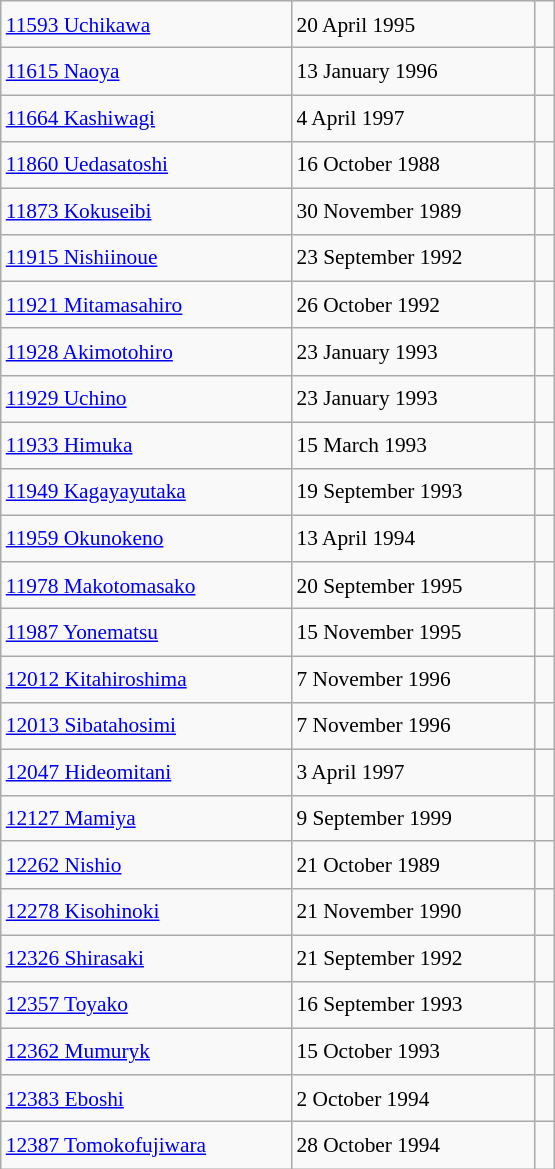<table class="wikitable" style="font-size: 89%; float: left; width: 26em; margin-right: 1em; line-height: 1.65em">
<tr>
<td><a href='#'>11593 Uchikawa</a></td>
<td>20 April 1995</td>
<td><small></small> </td>
</tr>
<tr>
<td><a href='#'>11615 Naoya</a></td>
<td>13 January 1996</td>
<td><small></small> </td>
</tr>
<tr>
<td><a href='#'>11664 Kashiwagi</a></td>
<td>4 April 1997</td>
<td><small></small> </td>
</tr>
<tr>
<td><a href='#'>11860 Uedasatoshi</a></td>
<td>16 October 1988</td>
<td><small></small> </td>
</tr>
<tr>
<td><a href='#'>11873 Kokuseibi</a></td>
<td>30 November 1989</td>
<td><small></small> </td>
</tr>
<tr>
<td><a href='#'>11915 Nishiinoue</a></td>
<td>23 September 1992</td>
<td><small></small> </td>
</tr>
<tr>
<td><a href='#'>11921 Mitamasahiro</a></td>
<td>26 October 1992</td>
<td><small></small> </td>
</tr>
<tr>
<td><a href='#'>11928 Akimotohiro</a></td>
<td>23 January 1993</td>
<td><small></small> </td>
</tr>
<tr>
<td><a href='#'>11929 Uchino</a></td>
<td>23 January 1993</td>
<td><small></small> </td>
</tr>
<tr>
<td><a href='#'>11933 Himuka</a></td>
<td>15 March 1993</td>
<td><small></small> </td>
</tr>
<tr>
<td><a href='#'>11949 Kagayayutaka</a></td>
<td>19 September 1993</td>
<td><small></small> </td>
</tr>
<tr>
<td><a href='#'>11959 Okunokeno</a></td>
<td>13 April 1994</td>
<td><small></small> </td>
</tr>
<tr>
<td><a href='#'>11978 Makotomasako</a></td>
<td>20 September 1995</td>
<td><small></small> </td>
</tr>
<tr>
<td><a href='#'>11987 Yonematsu</a></td>
<td>15 November 1995</td>
<td><small></small> </td>
</tr>
<tr>
<td><a href='#'>12012 Kitahiroshima</a></td>
<td>7 November 1996</td>
<td><small></small> </td>
</tr>
<tr>
<td><a href='#'>12013 Sibatahosimi</a></td>
<td>7 November 1996</td>
<td><small></small> </td>
</tr>
<tr>
<td><a href='#'>12047 Hideomitani</a></td>
<td>3 April 1997</td>
<td><small></small> </td>
</tr>
<tr>
<td><a href='#'>12127 Mamiya</a></td>
<td>9 September 1999</td>
<td><small></small></td>
</tr>
<tr>
<td><a href='#'>12262 Nishio</a></td>
<td>21 October 1989</td>
<td><small></small> </td>
</tr>
<tr>
<td><a href='#'>12278 Kisohinoki</a></td>
<td>21 November 1990</td>
<td><small></small> </td>
</tr>
<tr>
<td><a href='#'>12326 Shirasaki</a></td>
<td>21 September 1992</td>
<td><small></small> </td>
</tr>
<tr>
<td><a href='#'>12357 Toyako</a></td>
<td>16 September 1993</td>
<td><small></small> </td>
</tr>
<tr>
<td><a href='#'>12362 Mumuryk</a></td>
<td>15 October 1993</td>
<td><small></small> </td>
</tr>
<tr>
<td><a href='#'>12383 Eboshi</a></td>
<td>2 October 1994</td>
<td><small></small> </td>
</tr>
<tr>
<td><a href='#'>12387 Tomokofujiwara</a></td>
<td>28 October 1994</td>
<td><small></small> </td>
</tr>
</table>
